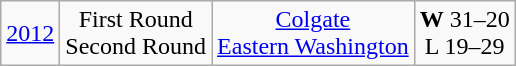<table class="wikitable">
<tr align="center">
<td><a href='#'>2012</a></td>
<td>First Round<br>Second Round</td>
<td><a href='#'>Colgate</a><br><a href='#'>Eastern Washington</a></td>
<td><strong>W</strong> 31–20<br>L 19–29</td>
</tr>
</table>
